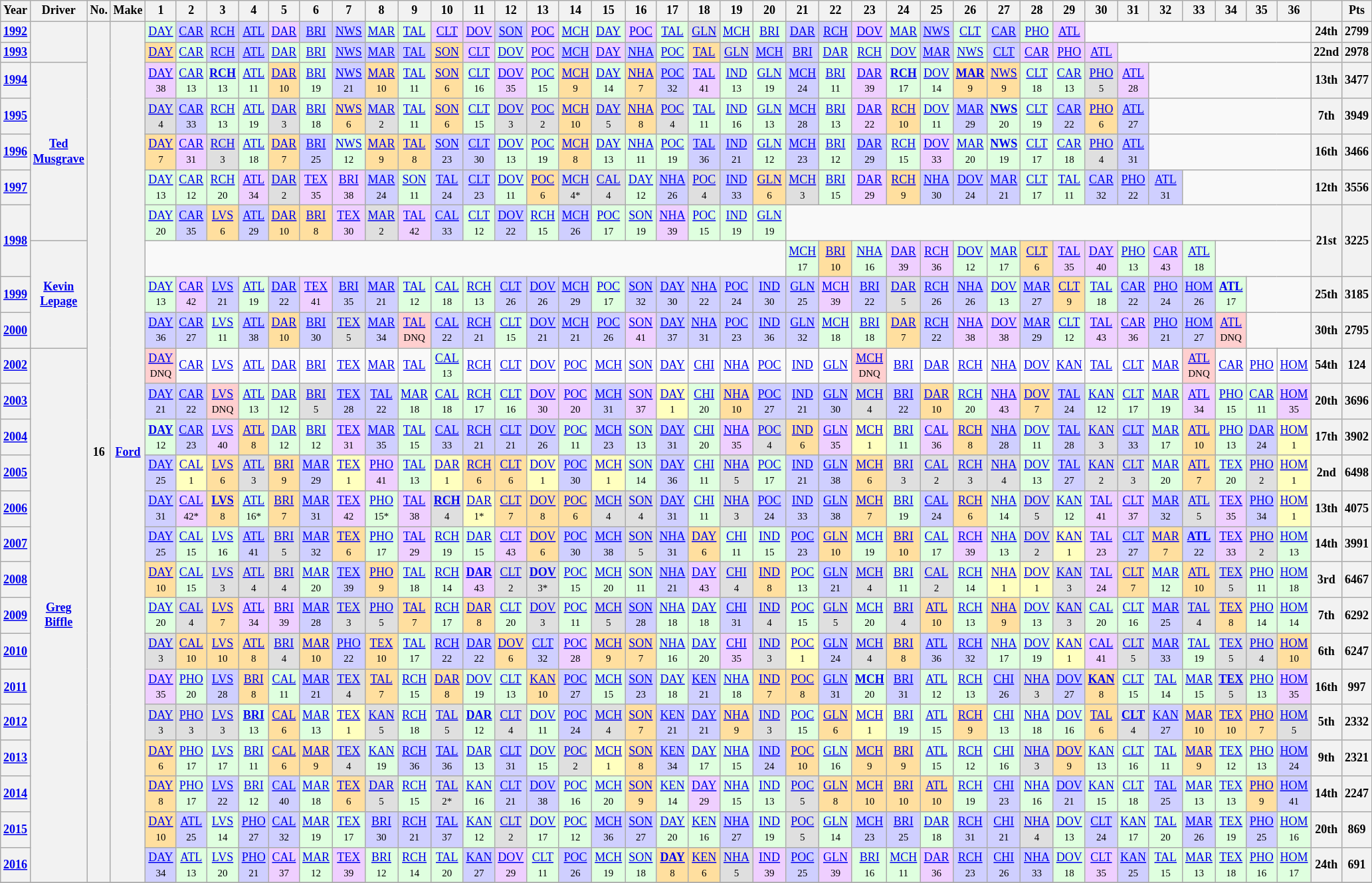<table class="wikitable" style="text-align:center; font-size:75%">
<tr>
<th>Year</th>
<th>Driver</th>
<th>No.</th>
<th>Make</th>
<th>1</th>
<th>2</th>
<th>3</th>
<th>4</th>
<th>5</th>
<th>6</th>
<th>7</th>
<th>8</th>
<th>9</th>
<th>10</th>
<th>11</th>
<th>12</th>
<th>13</th>
<th>14</th>
<th>15</th>
<th>16</th>
<th>17</th>
<th>18</th>
<th>19</th>
<th>20</th>
<th>21</th>
<th>22</th>
<th>23</th>
<th>24</th>
<th>25</th>
<th>26</th>
<th>27</th>
<th>28</th>
<th>29</th>
<th>30</th>
<th>31</th>
<th>32</th>
<th>33</th>
<th>34</th>
<th>35</th>
<th>36</th>
<th></th>
<th>Pts</th>
</tr>
<tr>
<th><a href='#'>1992</a></th>
<th rowspan=2></th>
<th rowspan=25>16</th>
<th rowspan=25><a href='#'>Ford</a></th>
<td style="background:#DFFFDF;"><a href='#'>DAY</a><br></td>
<td style="background:#CFCFFF;"><a href='#'>CAR</a><br></td>
<td style="background:#CFCFFF;"><a href='#'>RCH</a><br></td>
<td style="background:#CFCFFF;"><a href='#'>ATL</a><br></td>
<td style="background:#EFCFFF;"><a href='#'>DAR</a><br></td>
<td style="background:#CFCFFF;"><a href='#'>BRI</a><br></td>
<td style="background:#CFCFFF;"><a href='#'>NWS</a><br></td>
<td style="background:#DFFFDF;"><a href='#'>MAR</a><br></td>
<td style="background:#DFFFDF;"><a href='#'>TAL</a><br></td>
<td style="background:#EFCFFF;"><a href='#'>CLT</a><br></td>
<td style="background:#EFCFFF;"><a href='#'>DOV</a><br></td>
<td style="background:#CFCFFF;"><a href='#'>SON</a><br></td>
<td style="background:#EFCFFF;"><a href='#'>POC</a><br></td>
<td style="background:#DFFFDF;"><a href='#'>MCH</a><br></td>
<td style="background:#DFFFDF;"><a href='#'>DAY</a><br></td>
<td style="background:#EFCFFF;"><a href='#'>POC</a><br></td>
<td style="background:#DFFFDF;"><a href='#'>TAL</a><br></td>
<td style="background:#DFDFDF;"><a href='#'>GLN</a><br></td>
<td style="background:#DFFFDF;"><a href='#'>MCH</a><br></td>
<td style="background:#DFFFDF;"><a href='#'>BRI</a><br></td>
<td style="background:#CFCFFF;"><a href='#'>DAR</a><br></td>
<td style="background:#CFCFFF;"><a href='#'>RCH</a><br></td>
<td style="background:#EFCFFF;"><a href='#'>DOV</a><br></td>
<td style="background:#DFFFDF;"><a href='#'>MAR</a><br></td>
<td style="background:#CFCFFF;"><a href='#'>NWS</a><br></td>
<td style="background:#DFFFDF;"><a href='#'>CLT</a><br></td>
<td style="background:#CFCFFF;"><a href='#'>CAR</a><br></td>
<td style="background:#DFFFDF;"><a href='#'>PHO</a><br></td>
<td style="background:#EFCFFF;"><a href='#'>ATL</a><br></td>
<td colspan=7></td>
<th>24th</th>
<th>2799</th>
</tr>
<tr>
<th><a href='#'>1993</a></th>
<td style="background:#FFDF9F;"><a href='#'>DAY</a><br></td>
<td style="background:#DFFFDF;"><a href='#'>CAR</a><br></td>
<td style="background:#CFCFFF;"><a href='#'>RCH</a><br></td>
<td style="background:#CFCFFF;"><a href='#'>ATL</a><br></td>
<td style="background:#DFFFDF;"><a href='#'>DAR</a><br></td>
<td style="background:#DFFFDF;"><a href='#'>BRI</a><br></td>
<td style="background:#CFCFFF;"><a href='#'>NWS</a><br></td>
<td style="background:#CFCFFF;"><a href='#'>MAR</a><br></td>
<td style="background:#CFCFFF;"><a href='#'>TAL</a><br></td>
<td style="background:#FFDF9F;"><a href='#'>SON</a><br></td>
<td style="background:#EFCFFF;"><a href='#'>CLT</a><br></td>
<td style="background:#DFFFDF;"><a href='#'>DOV</a><br></td>
<td style="background:#EFCFFF;"><a href='#'>POC</a><br></td>
<td style="background:#CFCFFF;"><a href='#'>MCH</a><br></td>
<td style="background:#EFCFFF;"><a href='#'>DAY</a><br></td>
<td style="background:#CFCFFF;"><a href='#'>NHA</a><br></td>
<td style="background:#DFFFDF;"><a href='#'>POC</a><br></td>
<td style="background:#FFDF9F;"><a href='#'>TAL</a><br></td>
<td style="background:#DFDFDF;"><a href='#'>GLN</a><br></td>
<td style="background:#CFCFFF;"><a href='#'>MCH</a><br></td>
<td style="background:#CFCFFF;"><a href='#'>BRI</a><br></td>
<td style="background:#DFFFDF;"><a href='#'>DAR</a><br></td>
<td style="background:#DFFFDF;"><a href='#'>RCH</a><br></td>
<td style="background:#DFFFDF;"><a href='#'>DOV</a><br></td>
<td style="background:#CFCFFF;"><a href='#'>MAR</a><br></td>
<td style="background:#DFFFDF;"><a href='#'>NWS</a><br></td>
<td style="background:#CFCFFF;"><a href='#'>CLT</a><br></td>
<td style="background:#EFCFFF;"><a href='#'>CAR</a><br></td>
<td style="background:#EFCFFF;"><a href='#'>PHO</a><br></td>
<td style="background:#EFCFFF;"><a href='#'>ATL</a><br></td>
<td colspan=6></td>
<th>22nd</th>
<th>2978</th>
</tr>
<tr>
<th><a href='#'>1994</a></th>
<th rowspan=5><a href='#'>Ted Musgrave</a></th>
<td style="background:#EFCFFF;"><a href='#'>DAY</a><br><small>38</small></td>
<td style="background:#DFFFDF;"><a href='#'>CAR</a><br><small>13</small></td>
<td style="background:#DFFFDF;"><strong><a href='#'>RCH</a></strong><br><small>13</small></td>
<td style="background:#DFFFDF;"><a href='#'>ATL</a><br><small>11</small></td>
<td style="background:#FFDF9F;"><a href='#'>DAR</a><br><small>10</small></td>
<td style="background:#DFFFDF;"><a href='#'>BRI</a><br><small>19</small></td>
<td style="background:#CFCFFF;"><a href='#'>NWS</a><br><small>21</small></td>
<td style="background:#FFDF9F;"><a href='#'>MAR</a><br><small>10</small></td>
<td style="background:#DFFFDF;"><a href='#'>TAL</a><br><small>11</small></td>
<td style="background:#FFDF9F;"><a href='#'>SON</a><br><small>6</small></td>
<td style="background:#DFFFDF;"><a href='#'>CLT</a><br><small>16</small></td>
<td style="background:#EFCFFF;"><a href='#'>DOV</a><br><small>35</small></td>
<td style="background:#DFFFDF;"><a href='#'>POC</a><br><small>15</small></td>
<td style="background:#FFDF9F;"><a href='#'>MCH</a><br><small>9</small></td>
<td style="background:#DFFFDF;"><a href='#'>DAY</a><br><small>14</small></td>
<td style="background:#FFDF9F;"><a href='#'>NHA</a><br><small>7</small></td>
<td style="background:#CFCFFF;"><a href='#'>POC</a><br><small>32</small></td>
<td style="background:#EFCFFF;"><a href='#'>TAL</a><br><small>41</small></td>
<td style="background:#DFFFDF;"><a href='#'>IND</a><br><small>13</small></td>
<td style="background:#DFFFDF;"><a href='#'>GLN</a><br><small>19</small></td>
<td style="background:#CFCFFF;"><a href='#'>MCH</a><br><small>24</small></td>
<td style="background:#DFFFDF;"><a href='#'>BRI</a><br><small>11</small></td>
<td style="background:#EFCFFF;"><a href='#'>DAR</a><br><small>39</small></td>
<td style="background:#DFFFDF;"><strong><a href='#'>RCH</a></strong><br><small>17</small></td>
<td style="background:#DFFFDF;"><a href='#'>DOV</a><br><small>14</small></td>
<td style="background:#FFDF9F;"><strong><a href='#'>MAR</a></strong><br><small>9</small></td>
<td style="background:#FFDF9F;"><a href='#'>NWS</a><br><small>9</small></td>
<td style="background:#DFFFDF;"><a href='#'>CLT</a><br><small>18</small></td>
<td style="background:#DFFFDF;"><a href='#'>CAR</a><br><small>13</small></td>
<td style="background:#DFDFDF;"><a href='#'>PHO</a><br><small>5</small></td>
<td style="background:#EFCFFF;"><a href='#'>ATL</a><br><small>28</small></td>
<td colspan=5></td>
<th>13th</th>
<th>3477</th>
</tr>
<tr>
<th><a href='#'>1995</a></th>
<td style="background:#DFDFDF;"><a href='#'>DAY</a><br><small>4</small></td>
<td style="background:#CFCFFF;"><a href='#'>CAR</a><br><small>33</small></td>
<td style="background:#DFFFDF;"><a href='#'>RCH</a><br><small>13</small></td>
<td style="background:#DFFFDF;"><a href='#'>ATL</a><br><small>19</small></td>
<td style="background:#DFDFDF;"><a href='#'>DAR</a><br><small>3</small></td>
<td style="background:#DFFFDF;"><a href='#'>BRI</a><br><small>18</small></td>
<td style="background:#FFDF9F;"><a href='#'>NWS</a><br><small>6</small></td>
<td style="background:#DFDFDF;"><a href='#'>MAR</a><br><small>2</small></td>
<td style="background:#DFFFDF;"><a href='#'>TAL</a><br><small>11</small></td>
<td style="background:#FFDF9F;"><a href='#'>SON</a><br><small>6</small></td>
<td style="background:#DFFFDF;"><a href='#'>CLT</a><br><small>15</small></td>
<td style="background:#DFDFDF;"><a href='#'>DOV</a><br><small>3</small></td>
<td style="background:#DFDFDF;"><a href='#'>POC</a><br><small>2</small></td>
<td style="background:#FFDF9F;"><a href='#'>MCH</a><br><small>10</small></td>
<td style="background:#DFDFDF;"><a href='#'>DAY</a><br><small>5</small></td>
<td style="background:#FFDF9F;"><a href='#'>NHA</a><br><small>8</small></td>
<td style="background:#DFDFDF;"><a href='#'>POC</a><br><small>4</small></td>
<td style="background:#DFFFDF;"><a href='#'>TAL</a><br><small>11</small></td>
<td style="background:#DFFFDF;"><a href='#'>IND</a><br><small>16</small></td>
<td style="background:#DFFFDF;"><a href='#'>GLN</a><br><small>13</small></td>
<td style="background:#CFCFFF;"><a href='#'>MCH</a><br><small>28</small></td>
<td style="background:#DFFFDF;"><a href='#'>BRI</a><br><small>13</small></td>
<td style="background:#EFCFFF;"><a href='#'>DAR</a><br><small>22</small></td>
<td style="background:#FFDF9F;"><a href='#'>RCH</a><br><small>10</small></td>
<td style="background:#DFFFDF;"><a href='#'>DOV</a><br><small>11</small></td>
<td style="background:#CFCFFF;"><a href='#'>MAR</a><br><small>29</small></td>
<td style="background:#DFFFDF;"><strong><a href='#'>NWS</a></strong><br><small>20</small></td>
<td style="background:#DFFFDF;"><a href='#'>CLT</a><br><small>19</small></td>
<td style="background:#CFCFFF;"><a href='#'>CAR</a><br><small>22</small></td>
<td style="background:#FFDF9F;"><a href='#'>PHO</a><br><small>6</small></td>
<td style="background:#CFCFFF;"><a href='#'>ATL</a><br><small>27</small></td>
<td colspan=5></td>
<th>7th</th>
<th>3949</th>
</tr>
<tr>
<th><a href='#'>1996</a></th>
<td style="background:#FFDF9F;"><a href='#'>DAY</a><br><small>7</small></td>
<td style="background:#EFCFFF;"><a href='#'>CAR</a><br><small>31</small></td>
<td style="background:#DFDFDF;"><a href='#'>RCH</a><br><small>3</small></td>
<td style="background:#DFFFDF;"><a href='#'>ATL</a><br><small>18</small></td>
<td style="background:#FFDF9F;"><a href='#'>DAR</a><br><small>7</small></td>
<td style="background:#CFCFFF;"><a href='#'>BRI</a><br><small>25</small></td>
<td style="background:#DFFFDF;"><a href='#'>NWS</a><br><small>12</small></td>
<td style="background:#FFDF9F;"><a href='#'>MAR</a><br><small>9</small></td>
<td style="background:#FFDF9F;"><a href='#'>TAL</a><br><small>8</small></td>
<td style="background:#CFCFFF;"><a href='#'>SON</a><br><small>23</small></td>
<td style="background:#CFCFFF;"><a href='#'>CLT</a><br><small>30</small></td>
<td style="background:#DFFFDF;"><a href='#'>DOV</a><br><small>13</small></td>
<td style="background:#DFFFDF;"><a href='#'>POC</a><br><small>19</small></td>
<td style="background:#FFDF9F;"><a href='#'>MCH</a><br><small>8</small></td>
<td style="background:#DFFFDF;"><a href='#'>DAY</a><br><small>13</small></td>
<td style="background:#DFFFDF;"><a href='#'>NHA</a><br><small>11</small></td>
<td style="background:#DFFFDF;"><a href='#'>POC</a><br><small>19</small></td>
<td style="background:#CFCFFF;"><a href='#'>TAL</a><br><small>36</small></td>
<td style="background:#CFCFFF;"><a href='#'>IND</a><br><small>21</small></td>
<td style="background:#DFFFDF;"><a href='#'>GLN</a><br><small>12</small></td>
<td style="background:#CFCFFF;"><a href='#'>MCH</a><br><small>23</small></td>
<td style="background:#DFFFDF;"><a href='#'>BRI</a><br><small>12</small></td>
<td style="background:#CFCFFF;"><a href='#'>DAR</a><br><small>29</small></td>
<td style="background:#DFFFDF;"><a href='#'>RCH</a><br><small>15</small></td>
<td style="background:#EFCFFF;"><a href='#'>DOV</a><br><small>33</small></td>
<td style="background:#DFFFDF;"><a href='#'>MAR</a><br><small>20</small></td>
<td style="background:#DFFFDF;"><strong><a href='#'>NWS</a></strong><br><small>19</small></td>
<td style="background:#DFFFDF;"><a href='#'>CLT</a><br><small>17</small></td>
<td style="background:#DFFFDF;"><a href='#'>CAR</a><br><small>18</small></td>
<td style="background:#DFDFDF;"><a href='#'>PHO</a><br><small>4</small></td>
<td style="background:#CFCFFF;"><a href='#'>ATL</a><br><small>31</small></td>
<td colspan=5></td>
<th>16th</th>
<th>3466</th>
</tr>
<tr>
<th><a href='#'>1997</a></th>
<td style="background:#DFFFDF;"><a href='#'>DAY</a><br><small>13</small></td>
<td style="background:#DFFFDF;"><a href='#'>CAR</a><br><small>12</small></td>
<td style="background:#DFFFDF;"><a href='#'>RCH</a><br><small>20</small></td>
<td style="background:#EFCFFF;"><a href='#'>ATL</a><br><small>34</small></td>
<td style="background:#DFDFDF;"><a href='#'>DAR</a><br><small>2</small></td>
<td style="background:#EFCFFF;"><a href='#'>TEX</a><br><small>35</small></td>
<td style="background:#EFCFFF;"><a href='#'>BRI</a><br><small>38</small></td>
<td style="background:#CFCFFF;"><a href='#'>MAR</a><br><small>24</small></td>
<td style="background:#DFFFDF;"><a href='#'>SON</a><br><small>11</small></td>
<td style="background:#CFCFFF;"><a href='#'>TAL</a><br><small>24</small></td>
<td style="background:#CFCFFF;"><a href='#'>CLT</a><br><small>23</small></td>
<td style="background:#DFFFDF;"><a href='#'>DOV</a><br><small>11</small></td>
<td style="background:#FFDF9F;"><a href='#'>POC</a><br><small>6</small></td>
<td style="background:#DFDFDF;"><a href='#'>MCH</a><br><small>4*</small></td>
<td style="background:#DFDFDF;"><a href='#'>CAL</a><br><small>4</small></td>
<td style="background:#DFFFDF;"><a href='#'>DAY</a><br><small>12</small></td>
<td style="background:#CFCFFF;"><a href='#'>NHA</a><br><small>26</small></td>
<td style="background:#DFDFDF;"><a href='#'>POC</a><br><small>4</small></td>
<td style="background:#CFCFFF;"><a href='#'>IND</a><br><small>33</small></td>
<td style="background:#FFDF9F;"><a href='#'>GLN</a><br><small>6</small></td>
<td style="background:#DFDFDF;"><a href='#'>MCH</a><br><small>3</small></td>
<td style="background:#DFFFDF;"><a href='#'>BRI</a><br><small>15</small></td>
<td style="background:#EFCFFF;"><a href='#'>DAR</a><br><small>29</small></td>
<td style="background:#FFDF9F;"><a href='#'>RCH</a><br><small>9</small></td>
<td style="background:#CFCFFF;"><a href='#'>NHA</a><br><small>30</small></td>
<td style="background:#CFCFFF;"><a href='#'>DOV</a><br><small>24</small></td>
<td style="background:#CFCFFF;"><a href='#'>MAR</a><br><small>21</small></td>
<td style="background:#DFFFDF;"><a href='#'>CLT</a><br><small>17</small></td>
<td style="background:#DFFFDF;"><a href='#'>TAL</a><br><small>11</small></td>
<td style="background:#CFCFFF;"><a href='#'>CAR</a><br><small>32</small></td>
<td style="background:#CFCFFF;"><a href='#'>PHO</a><br><small>22</small></td>
<td style="background:#CFCFFF;"><a href='#'>ATL</a><br><small>31</small></td>
<td colspan=4></td>
<th>12th</th>
<th>3556</th>
</tr>
<tr>
<th rowspan=2><a href='#'>1998</a></th>
<td style="background:#DFFFDF;"><a href='#'>DAY</a><br><small>20</small></td>
<td style="background:#CFCFFF;"><a href='#'>CAR</a><br><small>35</small></td>
<td style="background:#FFDF9F;"><a href='#'>LVS</a><br><small>6</small></td>
<td style="background:#CFCFFF;"><a href='#'>ATL</a><br><small>29</small></td>
<td style="background:#FFDF9F;"><a href='#'>DAR</a><br><small>10</small></td>
<td style="background:#FFDF9F;"><a href='#'>BRI</a><br><small>8</small></td>
<td style="background:#EFCFFF;"><a href='#'>TEX</a><br><small>30</small></td>
<td style="background:#DFDFDF;"><a href='#'>MAR</a><br><small>2</small></td>
<td style="background:#EFCFFF;"><a href='#'>TAL</a><br><small>42</small></td>
<td style="background:#CFCFFF;"><a href='#'>CAL</a><br><small>33</small></td>
<td style="background:#DFFFDF;"><a href='#'>CLT</a><br><small>12</small></td>
<td style="background:#CFCFFF;"><a href='#'>DOV</a><br><small>22</small></td>
<td style="background:#DFFFDF;"><a href='#'>RCH</a><br><small>15</small></td>
<td style="background:#CFCFFF;"><a href='#'>MCH</a><br><small>26</small></td>
<td style="background:#DFFFDF;"><a href='#'>POC</a><br><small>17</small></td>
<td style="background:#DFFFDF;"><a href='#'>SON</a><br><small>19</small></td>
<td style="background:#EFCFFF;"><a href='#'>NHA</a><br><small>39</small></td>
<td style="background:#DFFFDF;"><a href='#'>POC</a><br><small>15</small></td>
<td style="background:#DFFFDF;"><a href='#'>IND</a><br><small>19</small></td>
<td style="background:#DFFFDF;"><a href='#'>GLN</a><br><small>19</small></td>
<td colspan=16></td>
<th rowspan=2>21st</th>
<th rowspan=2>3225</th>
</tr>
<tr>
<th rowspan=3><a href='#'>Kevin Lepage</a></th>
<td colspan=20></td>
<td style="background:#DFFFDF;"><a href='#'>MCH</a><br><small>17</small></td>
<td style="background:#FFDF9F;"><a href='#'>BRI</a><br><small>10</small></td>
<td style="background:#DFFFDF;"><a href='#'>NHA</a><br><small>16</small></td>
<td style="background:#EFCFFF;"><a href='#'>DAR</a><br><small>39</small></td>
<td style="background:#EFCFFF;"><a href='#'>RCH</a><br><small>36</small></td>
<td style="background:#DFFFDF;"><a href='#'>DOV</a><br><small>12</small></td>
<td style="background:#DFFFDF;"><a href='#'>MAR</a><br><small>17</small></td>
<td style="background:#FFDF9F;"><a href='#'>CLT</a><br><small>6</small></td>
<td style="background:#EFCFFF;"><a href='#'>TAL</a><br><small>35</small></td>
<td style="background:#EFCFFF;"><a href='#'>DAY</a><br><small>40</small></td>
<td style="background:#DFFFDF;"><a href='#'>PHO</a><br><small>13</small></td>
<td style="background:#EFCFFF;"><a href='#'>CAR</a><br><small>43</small></td>
<td style="background:#DFFFDF;"><a href='#'>ATL</a><br><small>18</small></td>
<td colspan=3></td>
</tr>
<tr>
<th><a href='#'>1999</a></th>
<td style="background:#DFFFDF;"><a href='#'>DAY</a><br><small>13</small></td>
<td style="background:#EFCFFF;"><a href='#'>CAR</a><br><small>42</small></td>
<td style="background:#CFCFFF;"><a href='#'>LVS</a><br><small>21</small></td>
<td style="background:#DFFFDF;"><a href='#'>ATL</a><br><small>19</small></td>
<td style="background:#CFCFFF;"><a href='#'>DAR</a><br><small>22</small></td>
<td style="background:#EFCFFF;"><a href='#'>TEX</a><br><small>41</small></td>
<td style="background:#CFCFFF;"><a href='#'>BRI</a><br><small>35</small></td>
<td style="background:#CFCFFF;"><a href='#'>MAR</a><br><small>21</small></td>
<td style="background:#DFFFDF;"><a href='#'>TAL</a><br><small>12</small></td>
<td style="background:#DFFFDF;"><a href='#'>CAL</a><br><small>18</small></td>
<td style="background:#DFFFDF;"><a href='#'>RCH</a><br><small>13</small></td>
<td style="background:#CFCFFF;"><a href='#'>CLT</a><br><small>26</small></td>
<td style="background:#CFCFFF;"><a href='#'>DOV</a><br><small>26</small></td>
<td style="background:#CFCFFF;"><a href='#'>MCH</a><br><small>29</small></td>
<td style="background:#DFFFDF;"><a href='#'>POC</a><br><small>17</small></td>
<td style="background:#CFCFFF;"><a href='#'>SON</a><br><small>32</small></td>
<td style="background:#CFCFFF;"><a href='#'>DAY</a><br><small>30</small></td>
<td style="background:#CFCFFF;"><a href='#'>NHA</a><br><small>22</small></td>
<td style="background:#CFCFFF;"><a href='#'>POC</a><br><small>24</small></td>
<td style="background:#CFCFFF;"><a href='#'>IND</a><br><small>30</small></td>
<td style="background:#CFCFFF;"><a href='#'>GLN</a><br><small>25</small></td>
<td style="background:#EFCFFF;"><a href='#'>MCH</a><br><small>39</small></td>
<td style="background:#CFCFFF;"><a href='#'>BRI</a><br><small>22</small></td>
<td style="background:#DFDFDF;"><a href='#'>DAR</a><br><small>5</small></td>
<td style="background:#CFCFFF;"><a href='#'>RCH</a><br><small>26</small></td>
<td style="background:#CFCFFF;"><a href='#'>NHA</a><br><small>26</small></td>
<td style="background:#DFFFDF;"><a href='#'>DOV</a><br><small>13</small></td>
<td style="background:#CFCFFF;"><a href='#'>MAR</a><br><small>27</small></td>
<td style="background:#FFDF9F;"><a href='#'>CLT</a><br><small>9</small></td>
<td style="background:#DFFFDF;"><a href='#'>TAL</a><br><small>18</small></td>
<td style="background:#CFCFFF;"><a href='#'>CAR</a><br><small>22</small></td>
<td style="background:#CFCFFF;"><a href='#'>PHO</a><br><small>24</small></td>
<td style="background:#CFCFFF;"><a href='#'>HOM</a><br><small>26</small></td>
<td style="background:#DFFFDF;"><strong><a href='#'>ATL</a></strong><br><small>17</small></td>
<td colspan=2></td>
<th>25th</th>
<th>3185</th>
</tr>
<tr>
<th><a href='#'>2000</a></th>
<td style="background:#CFCFFF;"><a href='#'>DAY</a><br><small>36</small></td>
<td style="background:#CFCFFF;"><a href='#'>CAR</a><br><small>27</small></td>
<td style="background:#DFFFDF;"><a href='#'>LVS</a><br><small>11</small></td>
<td style="background:#CFCFFF;"><a href='#'>ATL</a><br><small>38</small></td>
<td style="background:#FFDF9F;"><a href='#'>DAR</a><br><small>10</small></td>
<td style="background:#CFCFFF;"><a href='#'>BRI</a><br><small>30</small></td>
<td style="background:#DFDFDF;"><a href='#'>TEX</a><br><small>5</small></td>
<td style="background:#CFCFFF;"><a href='#'>MAR</a><br><small>34</small></td>
<td style="background:#FFCFCF;"><a href='#'>TAL</a><br><small>DNQ</small></td>
<td style="background:#CFCFFF;"><a href='#'>CAL</a><br><small>22</small></td>
<td style="background:#CFCFFF;"><a href='#'>RCH</a><br><small>21</small></td>
<td style="background:#DFFFDF;"><a href='#'>CLT</a><br><small>15</small></td>
<td style="background:#CFCFFF;"><a href='#'>DOV</a><br><small>21</small></td>
<td style="background:#CFCFFF;"><a href='#'>MCH</a><br><small>21</small></td>
<td style="background:#CFCFFF;"><a href='#'>POC</a><br><small>26</small></td>
<td style="background:#EFCFFF;"><a href='#'>SON</a><br><small>41</small></td>
<td style="background:#CFCFFF;"><a href='#'>DAY</a><br><small>37</small></td>
<td style="background:#CFCFFF;"><a href='#'>NHA</a><br><small>31</small></td>
<td style="background:#CFCFFF;"><a href='#'>POC</a><br><small>23</small></td>
<td style="background:#CFCFFF;"><a href='#'>IND</a><br><small>36</small></td>
<td style="background:#CFCFFF;"><a href='#'>GLN</a><br><small>32</small></td>
<td style="background:#DFFFDF;"><a href='#'>MCH</a><br><small>18</small></td>
<td style="background:#DFFFDF;"><a href='#'>BRI</a><br><small>18</small></td>
<td style="background:#FFDF9F;"><a href='#'>DAR</a><br><small>7</small></td>
<td style="background:#CFCFFF;"><a href='#'>RCH</a><br><small>22</small></td>
<td style="background:#EFCFFF;"><a href='#'>NHA</a><br><small>38</small></td>
<td style="background:#EFCFFF;"><a href='#'>DOV</a><br><small>38</small></td>
<td style="background:#CFCFFF;"><a href='#'>MAR</a><br><small>29</small></td>
<td style="background:#DFFFDF;"><a href='#'>CLT</a><br><small>12</small></td>
<td style="background:#EFCFFF;"><a href='#'>TAL</a><br><small>43</small></td>
<td style="background:#EFCFFF;"><a href='#'>CAR</a><br><small>36</small></td>
<td style="background:#CFCFFF;"><a href='#'>PHO</a><br><small>21</small></td>
<td style="background:#CFCFFF;"><a href='#'>HOM</a><br><small>27</small></td>
<td style="background:#FFCFCF;"><a href='#'>ATL</a><br><small>DNQ</small></td>
<td colspan=2></td>
<th>30th</th>
<th>2795</th>
</tr>
<tr>
<th><a href='#'>2002</a></th>
<th rowspan=15><a href='#'>Greg Biffle</a></th>
<td style="background:#FFCFCF;"><a href='#'>DAY</a><br><small>DNQ</small></td>
<td><a href='#'>CAR</a></td>
<td><a href='#'>LVS</a></td>
<td><a href='#'>ATL</a></td>
<td><a href='#'>DAR</a></td>
<td><a href='#'>BRI</a></td>
<td><a href='#'>TEX</a></td>
<td><a href='#'>MAR</a></td>
<td><a href='#'>TAL</a></td>
<td style="background:#DFFFDF;"><a href='#'>CAL</a><br><small>13</small></td>
<td><a href='#'>RCH</a></td>
<td><a href='#'>CLT</a></td>
<td><a href='#'>DOV</a></td>
<td><a href='#'>POC</a></td>
<td><a href='#'>MCH</a></td>
<td><a href='#'>SON</a></td>
<td><a href='#'>DAY</a></td>
<td><a href='#'>CHI</a></td>
<td><a href='#'>NHA</a></td>
<td><a href='#'>POC</a></td>
<td><a href='#'>IND</a></td>
<td><a href='#'>GLN</a></td>
<td style="background:#FFCFCF;"><a href='#'>MCH</a><br><small>DNQ</small></td>
<td><a href='#'>BRI</a></td>
<td><a href='#'>DAR</a></td>
<td><a href='#'>RCH</a></td>
<td><a href='#'>NHA</a></td>
<td><a href='#'>DOV</a></td>
<td><a href='#'>KAN</a></td>
<td><a href='#'>TAL</a></td>
<td><a href='#'>CLT</a></td>
<td><a href='#'>MAR</a></td>
<td style="background:#FFCFCF;"><a href='#'>ATL</a><br><small>DNQ</small></td>
<td><a href='#'>CAR</a></td>
<td><a href='#'>PHO</a></td>
<td><a href='#'>HOM</a></td>
<th>54th</th>
<th>124</th>
</tr>
<tr>
<th><a href='#'>2003</a></th>
<td style="background:#CFCFFF;"><a href='#'>DAY</a><br><small>21</small></td>
<td style="background:#CFCFFF;"><a href='#'>CAR</a><br><small>22</small></td>
<td style="background:#FFCFCF;"><a href='#'>LVS</a><br><small>DNQ</small></td>
<td style="background:#DFFFDF;"><a href='#'>ATL</a><br><small>13</small></td>
<td style="background:#DFFFDF;"><a href='#'>DAR</a><br><small>12</small></td>
<td style="background:#DFDFDF;"><a href='#'>BRI</a><br><small>5</small></td>
<td style="background:#CFCFFF;"><a href='#'>TEX</a><br><small>28</small></td>
<td style="background:#CFCFFF;"><a href='#'>TAL</a><br><small>22</small></td>
<td style="background:#DFFFDF;"><a href='#'>MAR</a><br><small>18</small></td>
<td style="background:#DFFFDF;"><a href='#'>CAL</a><br><small>18</small></td>
<td style="background:#DFFFDF;"><a href='#'>RCH</a><br><small>17</small></td>
<td style="background:#DFFFDF;"><a href='#'>CLT</a><br><small>16</small></td>
<td style="background:#EFCFFF;"><a href='#'>DOV</a><br><small>30</small></td>
<td style="background:#EFCFFF;"><a href='#'>POC</a><br><small>20</small></td>
<td style="background:#CFCFFF;"><a href='#'>MCH</a><br><small>31</small></td>
<td style="background:#EFCFFF;"><a href='#'>SON</a><br><small>37</small></td>
<td style="background:#FFFFBF;"><a href='#'>DAY</a><br><small>1</small></td>
<td style="background:#DFFFDF;"><a href='#'>CHI</a><br><small>20</small></td>
<td style="background:#FFDF9F;"><a href='#'>NHA</a><br><small>10</small></td>
<td style="background:#CFCFFF;"><a href='#'>POC</a><br><small>27</small></td>
<td style="background:#CFCFFF;"><a href='#'>IND</a><br><small>21</small></td>
<td style="background:#CFCFFF;"><a href='#'>GLN</a><br><small>30</small></td>
<td style="background:#DFDFDF;"><a href='#'>MCH</a><br><small>4</small></td>
<td style="background:#CFCFFF;"><a href='#'>BRI</a><br><small>22</small></td>
<td style="background:#FFDF9F;"><a href='#'>DAR</a><br><small>10</small></td>
<td style="background:#DFFFDF;"><a href='#'>RCH</a><br><small>20</small></td>
<td style="background:#EFCFFF;"><a href='#'>NHA</a><br><small>43</small></td>
<td style="background:#FFDF9F;"><a href='#'>DOV</a><br><small>7</small></td>
<td style="background:#CFCFFF;"><a href='#'>TAL</a><br><small>24</small></td>
<td style="background:#DFFFDF;"><a href='#'>KAN</a><br><small>12</small></td>
<td style="background:#DFFFDF;"><a href='#'>CLT</a><br><small>17</small></td>
<td style="background:#DFFFDF;"><a href='#'>MAR</a><br><small>19</small></td>
<td style="background:#EFCFFF;"><a href='#'>ATL</a><br><small>34</small></td>
<td style="background:#DFFFDF;"><a href='#'>PHO</a><br><small>15</small></td>
<td style="background:#DFFFDF;"><a href='#'>CAR</a><br><small>11</small></td>
<td style="background:#EFCFFF;"><a href='#'>HOM</a><br><small>35</small></td>
<th>20th</th>
<th>3696</th>
</tr>
<tr>
<th><a href='#'>2004</a></th>
<td style="background:#DFFFDF;"><strong><a href='#'>DAY</a></strong><br><small>12</small></td>
<td style="background:#CFCFFF;"><a href='#'>CAR</a><br><small>23</small></td>
<td style="background:#EFCFFF;"><a href='#'>LVS</a><br><small>40</small></td>
<td style="background:#FFDF9F;"><a href='#'>ATL</a><br><small>8</small></td>
<td style="background:#DFFFDF;"><a href='#'>DAR</a><br><small>12</small></td>
<td style="background:#DFFFDF;"><a href='#'>BRI</a><br><small>12</small></td>
<td style="background:#EFCFFF;"><a href='#'>TEX</a><br><small>31</small></td>
<td style="background:#CFCFFF;"><a href='#'>MAR</a><br><small>35</small></td>
<td style="background:#DFFFDF;"><a href='#'>TAL</a><br><small>15</small></td>
<td style="background:#CFCFFF;"><a href='#'>CAL</a><br><small>33</small></td>
<td style="background:#CFCFFF;"><a href='#'>RCH</a><br><small>21</small></td>
<td style="background:#CFCFFF;"><a href='#'>CLT</a><br><small>21</small></td>
<td style="background:#CFCFFF;"><a href='#'>DOV</a><br><small>26</small></td>
<td style="background:#DFFFDF;"><a href='#'>POC</a><br><small>11</small></td>
<td style="background:#CFCFFF;"><a href='#'>MCH</a><br><small>23</small></td>
<td style="background:#DFFFDF;"><a href='#'>SON</a><br><small>13</small></td>
<td style="background:#CFCFFF;"><a href='#'>DAY</a><br><small>31</small></td>
<td style="background:#DFFFDF;"><a href='#'>CHI</a><br><small>20</small></td>
<td style="background:#EFCFFF;"><a href='#'>NHA</a><br><small>35</small></td>
<td style="background:#DFDFDF;"><a href='#'>POC</a><br><small>4</small></td>
<td style="background:#FFDF9F;"><a href='#'>IND</a><br><small>6</small></td>
<td style="background:#EFCFFF;"><a href='#'>GLN</a><br><small>35</small></td>
<td style="background:#FFFFBF;"><a href='#'>MCH</a><br><small>1</small></td>
<td style="background:#DFFFDF;"><a href='#'>BRI</a><br><small>11</small></td>
<td style="background:#EFCFFF;"><a href='#'>CAL</a><br><small>36</small></td>
<td style="background:#FFDF9F;"><a href='#'>RCH</a><br><small>8</small></td>
<td style="background:#CFCFFF;"><a href='#'>NHA</a><br><small>28</small></td>
<td style="background:#DFFFDF;"><a href='#'>DOV</a><br><small>11</small></td>
<td style="background:#CFCFFF;"><a href='#'>TAL</a><br><small>28</small></td>
<td style="background:#DFDFDF;"><a href='#'>KAN</a><br><small>3</small></td>
<td style="background:#CFCFFF;"><a href='#'>CLT</a><br><small>33</small></td>
<td style="background:#DFFFDF;"><a href='#'>MAR</a><br><small>17</small></td>
<td style="background:#FFDF9F;"><a href='#'>ATL</a><br><small>10</small></td>
<td style="background:#DFFFDF;"><a href='#'>PHO</a><br><small>13</small></td>
<td style="background:#CFCFFF;"><a href='#'>DAR</a><br><small>24</small></td>
<td style="background:#FFFFBF;"><a href='#'>HOM</a><br><small>1</small></td>
<th>17th</th>
<th>3902</th>
</tr>
<tr>
<th><a href='#'>2005</a></th>
<td style="background:#CFCFFF;"><a href='#'>DAY</a><br><small>25</small></td>
<td style="background:#FFFFBF;"><a href='#'>CAL</a><br><small>1</small></td>
<td style="background:#FFDF9F;"><a href='#'>LVS</a><br><small>6</small></td>
<td style="background:#DFDFDF;"><a href='#'>ATL</a><br><small>3</small></td>
<td style="background:#FFDF9F;"><a href='#'>BRI</a><br><small>9</small></td>
<td style="background:#CFCFFF;"><a href='#'>MAR</a><br><small>29</small></td>
<td style="background:#FFFFBF;"><a href='#'>TEX</a><br><small>1</small></td>
<td style="background:#EFCFFF;"><a href='#'>PHO</a><br><small>41</small></td>
<td style="background:#DFFFDF;"><a href='#'>TAL</a><br><small>13</small></td>
<td style="background:#FFFFBF;"><a href='#'>DAR</a><br><small>1</small></td>
<td style="background:#FFDF9F;"><a href='#'>RCH</a><br><small>6</small></td>
<td style="background:#FFDF9F;"><a href='#'>CLT</a><br><small>6</small></td>
<td style="background:#FFFFBF;"><a href='#'>DOV</a><br><small>1</small></td>
<td style="background:#CFCFFF;"><a href='#'>POC</a><br><small>30</small></td>
<td style="background:#FFFFBF;"><a href='#'>MCH</a><br><small>1</small></td>
<td style="background:#DFFFDF;"><a href='#'>SON</a><br><small>14</small></td>
<td style="background:#CFCFFF;"><a href='#'>DAY</a><br><small>36</small></td>
<td style="background:#DFFFDF;"><a href='#'>CHI</a><br><small>11</small></td>
<td style="background:#DFDFDF;"><a href='#'>NHA</a><br><small>5</small></td>
<td style="background:#DFFFDF;"><a href='#'>POC</a><br><small>17</small></td>
<td style="background:#CFCFFF;"><a href='#'>IND</a><br><small>21</small></td>
<td style="background:#CFCFFF;"><a href='#'>GLN</a><br><small>38</small></td>
<td style="background:#FFDF9F;"><a href='#'>MCH</a><br><small>6</small></td>
<td style="background:#DFDFDF;"><a href='#'>BRI</a><br><small>3</small></td>
<td style="background:#DFDFDF;"><a href='#'>CAL</a><br><small>2</small></td>
<td style="background:#DFDFDF;"><a href='#'>RCH</a><br><small>3</small></td>
<td style="background:#DFDFDF;"><a href='#'>NHA</a><br><small>4</small></td>
<td style="background:#DFFFDF;"><a href='#'>DOV</a><br><small>13</small></td>
<td style="background:#CFCFFF;"><a href='#'>TAL</a><br><small>27</small></td>
<td style="background:#DFDFDF;"><a href='#'>KAN</a><br><small>2</small></td>
<td style="background:#DFDFDF;"><a href='#'>CLT</a><br><small>3</small></td>
<td style="background:#DFFFDF;"><a href='#'>MAR</a><br><small>20</small></td>
<td style="background:#FFDF9F;"><a href='#'>ATL</a><br><small>7</small></td>
<td style="background:#DFFFDF;"><a href='#'>TEX</a><br><small>20</small></td>
<td style="background:#DFDFDF;"><a href='#'>PHO</a><br><small>2</small></td>
<td style="background:#FFFFBF;"><a href='#'>HOM</a><br><small>1</small></td>
<th>2nd</th>
<th>6498</th>
</tr>
<tr>
<th><a href='#'>2006</a></th>
<td style="background:#CFCFFF;"><a href='#'>DAY</a><br><small>31</small></td>
<td style="background:#EFCFFF;"><a href='#'>CAL</a><br><small>42*</small></td>
<td style="background:#FFDF9F;"><strong><a href='#'>LVS</a></strong><br><small>8</small></td>
<td style="background:#DFFFDF;"><a href='#'>ATL</a><br><small>16*</small></td>
<td style="background:#FFDF9F;"><a href='#'>BRI</a><br><small>7</small></td>
<td style="background:#CFCFFF;"><a href='#'>MAR</a><br><small>31</small></td>
<td style="background:#EFCFFF;"><a href='#'>TEX</a><br><small>42</small></td>
<td style="background:#DFFFDF;"><a href='#'>PHO</a><br><small>15*</small></td>
<td style="background:#EFCFFF;"><a href='#'>TAL</a><br><small>38</small></td>
<td style="background:#DFDFDF;"><strong><a href='#'>RCH</a></strong><br><small>4</small></td>
<td style="background:#FFFFBF;"><a href='#'>DAR</a><br><small>1*</small></td>
<td style="background:#FFDF9F;"><a href='#'>CLT</a><br><small>7</small></td>
<td style="background:#FFDF9F;"><a href='#'>DOV</a><br><small>8</small></td>
<td style="background:#FFDF9F;"><a href='#'>POC</a><br><small>6</small></td>
<td style="background:#DFDFDF;"><a href='#'>MCH</a><br><small>4</small></td>
<td style="background:#DFDFDF;"><a href='#'>SON</a><br><small>4</small></td>
<td style="background:#CFCFFF;"><a href='#'>DAY</a><br><small>31</small></td>
<td style="background:#DFFFDF;"><a href='#'>CHI</a><br><small>11</small></td>
<td style="background:#DFDFDF;"><a href='#'>NHA</a><br><small>3</small></td>
<td style="background:#CFCFFF;"><a href='#'>POC</a><br><small>24</small></td>
<td style="background:#CFCFFF;"><a href='#'>IND</a><br><small>33</small></td>
<td style="background:#CFCFFF;"><a href='#'>GLN</a><br><small>38</small></td>
<td style="background:#FFDF9F;"><a href='#'>MCH</a><br><small>7</small></td>
<td style="background:#DFFFDF;"><a href='#'>BRI</a><br><small>19</small></td>
<td style="background:#CFCFFF;"><a href='#'>CAL</a><br><small>24</small></td>
<td style="background:#FFDF9F;"><a href='#'>RCH</a><br><small>6</small></td>
<td style="background:#DFFFDF;"><a href='#'>NHA</a><br><small>14</small></td>
<td style="background:#DFDFDF;"><a href='#'>DOV</a><br><small>5</small></td>
<td style="background:#DFFFDF;"><a href='#'>KAN</a><br><small>12</small></td>
<td style="background:#EFCFFF;"><a href='#'>TAL</a><br><small>41</small></td>
<td style="background:#EFCFFF;"><a href='#'>CLT</a><br><small>37</small></td>
<td style="background:#CFCFFF;"><a href='#'>MAR</a><br><small>32</small></td>
<td style="background:#DFDFDF;"><a href='#'>ATL</a><br><small>5</small></td>
<td style="background:#EFCFFF;"><a href='#'>TEX</a><br><small>35</small></td>
<td style="background:#CFCFFF;"><a href='#'>PHO</a><br><small>34</small></td>
<td style="background:#FFFFBF;"><a href='#'>HOM</a><br><small>1</small></td>
<th>13th</th>
<th>4075</th>
</tr>
<tr>
<th><a href='#'>2007</a></th>
<td style="background:#CFCFFF;"><a href='#'>DAY</a><br><small>25</small></td>
<td style="background:#DFFFDF;"><a href='#'>CAL</a><br><small>15</small></td>
<td style="background:#DFFFDF;"><a href='#'>LVS</a><br><small>16</small></td>
<td style="background:#CFCFFF;"><a href='#'>ATL</a><br><small>41</small></td>
<td style="background:#DFDFDF;"><a href='#'>BRI</a><br><small>5</small></td>
<td style="background:#CFCFFF;"><a href='#'>MAR</a><br><small>32</small></td>
<td style="background:#FFDF9F;"><a href='#'>TEX</a><br><small>6</small></td>
<td style="background:#DFFFDF;"><a href='#'>PHO</a><br><small>17</small></td>
<td style="background:#EFCFFF;"><a href='#'>TAL</a><br><small>29</small></td>
<td style="background:#DFFFDF;"><a href='#'>RCH</a><br><small>19</small></td>
<td style="background:#DFFFDF;"><a href='#'>DAR</a><br><small>15</small></td>
<td style="background:#EFCFFF;"><a href='#'>CLT</a><br><small>43</small></td>
<td style="background:#FFDF9F;"><a href='#'>DOV</a><br><small>6</small></td>
<td style="background:#CFCFFF;"><a href='#'>POC</a><br><small>30</small></td>
<td style="background:#CFCFFF;"><a href='#'>MCH</a><br><small>38</small></td>
<td style="background:#DFDFDF;"><a href='#'>SON</a><br><small>5</small></td>
<td style="background:#CFCFFF;"><a href='#'>NHA</a><br><small>31</small></td>
<td style="background:#FFDF9F;"><a href='#'>DAY</a><br><small>6</small></td>
<td style="background:#DFFFDF;"><a href='#'>CHI</a><br><small>11</small></td>
<td style="background:#DFFFDF;"><a href='#'>IND</a><br><small>15</small></td>
<td style="background:#CFCFFF;"><a href='#'>POC</a><br><small>23</small></td>
<td style="background:#FFDF9F;"><a href='#'>GLN</a><br><small>10</small></td>
<td style="background:#DFFFDF;"><a href='#'>MCH</a><br><small>19</small></td>
<td style="background:#FFDF9F;"><a href='#'>BRI</a><br><small>10</small></td>
<td style="background:#DFFFDF;"><a href='#'>CAL</a><br><small>17</small></td>
<td style="background:#EFCFFF;"><a href='#'>RCH</a><br><small>39</small></td>
<td style="background:#DFFFDF;"><a href='#'>NHA</a><br><small>13</small></td>
<td style="background:#DFDFDF;"><a href='#'>DOV</a><br><small>2</small></td>
<td style="background:#FFFFBF;"><a href='#'>KAN</a><br><small>1</small></td>
<td style="background:#EFCFFF;"><a href='#'>TAL</a><br><small>23</small></td>
<td style="background:#CFCFFF;"><a href='#'>CLT</a><br><small>27</small></td>
<td style="background:#FFDF9F;"><a href='#'>MAR</a><br><small>7</small></td>
<td style="background:#CFCFFF;"><strong><a href='#'>ATL</a></strong><br><small>22</small></td>
<td style="background:#EFCFFF;"><a href='#'>TEX</a><br><small>33</small></td>
<td style="background:#DFDFDF;"><a href='#'>PHO</a><br><small>2</small></td>
<td style="background:#DFFFDF;"><a href='#'>HOM</a><br><small>13</small></td>
<th>14th</th>
<th>3991</th>
</tr>
<tr>
<th><a href='#'>2008</a></th>
<td style="background:#FFDF9F;"><a href='#'>DAY</a><br><small>10</small></td>
<td style="background:#DFFFDF;"><a href='#'>CAL</a><br><small>15</small></td>
<td style="background:#DFDFDF;"><a href='#'>LVS</a><br><small>3</small></td>
<td style="background:#DFDFDF;"><a href='#'>ATL</a><br><small>4</small></td>
<td style="background:#DFDFDF;"><a href='#'>BRI</a><br><small>4</small></td>
<td style="background:#DFFFDF;"><a href='#'>MAR</a><br><small>20</small></td>
<td style="background:#CFCFFF;"><a href='#'>TEX</a><br><small>39</small></td>
<td style="background:#FFDF9F;"><a href='#'>PHO</a><br><small>9</small></td>
<td style="background:#DFFFDF;"><a href='#'>TAL</a><br><small>18</small></td>
<td style="background:#DFFFDF;"><a href='#'>RCH</a><br><small>14</small></td>
<td style="background:#EFCFFF;"><strong><a href='#'>DAR</a></strong><br><small>43</small></td>
<td style="background:#DFDFDF;"><a href='#'>CLT</a><br><small>2</small></td>
<td style="background:#DFDFDF;"><strong><a href='#'>DOV</a></strong><br><small>3*</small></td>
<td style="background:#DFFFDF;"><a href='#'>POC</a><br><small>15</small></td>
<td style="background:#DFFFDF;"><a href='#'>MCH</a><br><small>20</small></td>
<td style="background:#DFFFDF;"><a href='#'>SON</a><br><small>11</small></td>
<td style="background:#CFCFFF;"><a href='#'>NHA</a><br><small>21</small></td>
<td style="background:#EFCFFF;"><a href='#'>DAY</a><br><small>43</small></td>
<td style="background:#DFDFDF;"><a href='#'>CHI</a><br><small>4</small></td>
<td style="background:#FFDF9F;"><a href='#'>IND</a><br><small>8</small></td>
<td style="background:#DFFFDF;"><a href='#'>POC</a><br><small>13</small></td>
<td style="background:#CFCFFF;"><a href='#'>GLN</a><br><small>21</small></td>
<td style="background:#DFDFDF;"><a href='#'>MCH</a><br><small>4</small></td>
<td style="background:#DFFFDF;"><a href='#'>BRI</a><br><small>11</small></td>
<td style="background:#DFDFDF;"><a href='#'>CAL</a><br><small>2</small></td>
<td style="background:#DFFFDF;"><a href='#'>RCH</a><br><small>14</small></td>
<td style="background:#FFFFBF;"><a href='#'>NHA</a><br><small>1</small></td>
<td style="background:#FFFFBF;"><a href='#'>DOV</a><br><small>1</small></td>
<td style="background:#DFDFDF;"><a href='#'>KAN</a><br><small>3</small></td>
<td style="background:#EFCFFF;"><a href='#'>TAL</a><br><small>24</small></td>
<td style="background:#FFDF9F;"><a href='#'>CLT</a><br><small>7</small></td>
<td style="background:#DFFFDF;"><a href='#'>MAR</a><br><small>12</small></td>
<td style="background:#FFDF9F;"><a href='#'>ATL</a><br><small>10</small></td>
<td style="background:#DFDFDF;"><a href='#'>TEX</a><br><small>5</small></td>
<td style="background:#DFFFDF;"><a href='#'>PHO</a><br><small>11</small></td>
<td style="background:#DFFFDF;"><a href='#'>HOM</a><br><small>18</small></td>
<th>3rd</th>
<th>6467</th>
</tr>
<tr>
<th><a href='#'>2009</a></th>
<td style="background:#DFFFDF;"><a href='#'>DAY</a><br><small>20</small></td>
<td style="background:#DFDFDF;"><a href='#'>CAL</a><br><small>4</small></td>
<td style="background:#FFDF9F;"><a href='#'>LVS</a><br><small>7</small></td>
<td style="background:#EFCFFF;"><a href='#'>ATL</a><br><small>34</small></td>
<td style="background:#EFCFFF;"><a href='#'>BRI</a><br><small>39</small></td>
<td style="background:#CFCFFF;"><a href='#'>MAR</a><br><small>28</small></td>
<td style="background:#DFDFDF;"><a href='#'>TEX</a><br><small>3</small></td>
<td style="background:#DFDFDF;"><a href='#'>PHO</a><br><small>5</small></td>
<td style="background:#FFDF9F;"><a href='#'>TAL</a><br><small>7</small></td>
<td style="background:#DFFFDF;"><a href='#'>RCH</a><br><small>17</small></td>
<td style="background:#FFDF9F;"><a href='#'>DAR</a><br><small>8</small></td>
<td style="background:#DFFFDF;"><a href='#'>CLT</a><br><small>20</small></td>
<td style="background:#DFDFDF;"><a href='#'>DOV</a><br><small>3</small></td>
<td style="background:#DFFFDF;"><a href='#'>POC</a><br><small>11</small></td>
<td style="background:#DFDFDF;"><a href='#'>MCH</a><br><small>5</small></td>
<td style="background:#CFCFFF;"><a href='#'>SON</a><br><small>28</small></td>
<td style="background:#DFFFDF;"><a href='#'>NHA</a><br><small>18</small></td>
<td style="background:#DFFFDF;"><a href='#'>DAY</a><br><small>18</small></td>
<td style="background:#CFCFFF;"><a href='#'>CHI</a><br><small>31</small></td>
<td style="background:#DFDFDF;"><a href='#'>IND</a><br><small>4</small></td>
<td style="background:#DFFFDF;"><a href='#'>POC</a><br><small>15</small></td>
<td style="background:#DFDFDF;"><a href='#'>GLN</a><br><small>5</small></td>
<td style="background:#DFFFDF;"><a href='#'>MCH</a><br><small>20</small></td>
<td style="background:#DFDFDF;"><a href='#'>BRI</a><br><small>4</small></td>
<td style="background:#FFDF9F;"><a href='#'>ATL</a><br><small>10</small></td>
<td style="background:#DFFFDF;"><a href='#'>RCH</a><br><small>13</small></td>
<td style="background:#FFDF9F;"><a href='#'>NHA</a><br><small>9</small></td>
<td style="background:#DFFFDF;"><a href='#'>DOV</a><br><small>13</small></td>
<td style="background:#DFDFDF;"><a href='#'>KAN</a><br><small>3</small></td>
<td style="background:#DFFFDF;"><a href='#'>CAL</a><br><small>20</small></td>
<td style="background:#DFFFDF;"><a href='#'>CLT</a><br><small>16</small></td>
<td style="background:#CFCFFF;"><a href='#'>MAR</a><br><small>25</small></td>
<td style="background:#DFDFDF;"><a href='#'>TAL</a><br><small>4</small></td>
<td style="background:#FFDF9F;"><a href='#'>TEX</a><br><small>8</small></td>
<td style="background:#DFFFDF;"><a href='#'>PHO</a><br><small>14</small></td>
<td style="background:#DFFFDF;"><a href='#'>HOM</a><br><small>14</small></td>
<th>7th</th>
<th>6292</th>
</tr>
<tr>
<th><a href='#'>2010</a></th>
<td style="background:#DFDFDF;"><a href='#'>DAY</a><br><small>3</small></td>
<td style="background:#FFDF9F;"><a href='#'>CAL</a><br><small>10</small></td>
<td style="background:#FFDF9F;"><a href='#'>LVS</a><br><small>10</small></td>
<td style="background:#FFDF9F;"><a href='#'>ATL</a><br><small>8</small></td>
<td style="background:#DFDFDF;"><a href='#'>BRI</a><br><small>4</small></td>
<td style="background:#FFDF9F;"><a href='#'>MAR</a><br><small>10</small></td>
<td style="background:#CFCFFF;"><a href='#'>PHO</a><br><small>22</small></td>
<td style="background:#FFDF9F;"><a href='#'>TEX</a><br><small>10</small></td>
<td style="background:#DFFFDF;"><a href='#'>TAL</a><br><small>17</small></td>
<td style="background:#CFCFFF;"><a href='#'>RCH</a><br><small>22</small></td>
<td style="background:#CFCFFF;"><a href='#'>DAR</a><br><small>22</small></td>
<td style="background:#FFDF9F;"><a href='#'>DOV</a><br><small>6</small></td>
<td style="background:#CFCFFF;"><a href='#'>CLT</a><br><small>32</small></td>
<td style="background:#EFCFFF;"><a href='#'>POC</a><br><small>28</small></td>
<td style="background:#FFDF9F;"><a href='#'>MCH</a><br><small>9</small></td>
<td style="background:#FFDF9F;"><a href='#'>SON</a><br><small>7</small></td>
<td style="background:#DFFFDF;"><a href='#'>NHA</a><br><small>16</small></td>
<td style="background:#DFFFDF;"><a href='#'>DAY</a><br><small>20</small></td>
<td style="background:#EFCFFF;"><a href='#'>CHI</a><br><small>35</small></td>
<td style="background:#DFDFDF;"><a href='#'>IND</a><br><small>3</small></td>
<td style="background:#FFFFBF;"><a href='#'>POC</a><br><small>1</small></td>
<td style="background:#CFCFFF;"><a href='#'>GLN</a><br><small>24</small></td>
<td style="background:#DFDFDF;"><a href='#'>MCH</a><br><small>4</small></td>
<td style="background:#FFDF9F;"><a href='#'>BRI</a><br><small>8</small></td>
<td style="background:#CFCFFF;"><a href='#'>ATL</a><br><small>36</small></td>
<td style="background:#CFCFFF;"><a href='#'>RCH</a><br><small>32</small></td>
<td style="background:#DFFFDF;"><a href='#'>NHA</a><br><small>17</small></td>
<td style="background:#DFFFDF;"><a href='#'>DOV</a><br><small>19</small></td>
<td style="background:#FFFFBF;"><a href='#'>KAN</a><br><small>1</small></td>
<td style="background:#EFCFFF;"><a href='#'>CAL</a><br><small>41</small></td>
<td style="background:#DFDFDF;"><a href='#'>CLT</a><br><small>5</small></td>
<td style="background:#CFCFFF;"><a href='#'>MAR</a><br><small>33</small></td>
<td style="background:#DFFFDF;"><a href='#'>TAL</a><br><small>19</small></td>
<td style="background:#DFDFDF;"><a href='#'>TEX</a><br><small>5</small></td>
<td style="background:#DFDFDF;"><a href='#'>PHO</a><br><small>4</small></td>
<td style="background:#FFDF9F;"><a href='#'>HOM</a><br><small>10</small></td>
<th>6th</th>
<th>6247</th>
</tr>
<tr>
<th><a href='#'>2011</a></th>
<td style="background:#EFCFFF;"><a href='#'>DAY</a><br><small>35</small></td>
<td style="background:#DFFFDF;"><a href='#'>PHO</a><br><small>20</small></td>
<td style="background:#CFCFFF;"><a href='#'>LVS</a><br><small>28</small></td>
<td style="background:#FFDF9F;"><a href='#'>BRI</a><br><small>8</small></td>
<td style="background:#DFFFDF;"><a href='#'>CAL</a><br><small>11</small></td>
<td style="background:#CFCFFF;"><a href='#'>MAR</a><br><small>21</small></td>
<td style="background:#DFDFDF;"><a href='#'>TEX</a><br><small>4</small></td>
<td style="background:#FFDF9F;"><a href='#'>TAL</a><br><small>7</small></td>
<td style="background:#DFFFDF;"><a href='#'>RCH</a><br><small>15</small></td>
<td style="background:#FFDF9F;"><a href='#'>DAR</a><br><small>8</small></td>
<td style="background:#DFFFDF;"><a href='#'>DOV</a><br><small>19</small></td>
<td style="background:#DFFFDF;"><a href='#'>CLT</a><br><small>13</small></td>
<td style="background:#FFDF9F;"><a href='#'>KAN</a><br><small>10</small></td>
<td style="background:#CFCFFF;"><a href='#'>POC</a><br><small>27</small></td>
<td style="background:#DFFFDF;"><a href='#'>MCH</a><br><small>15</small></td>
<td style="background:#CFCFFF;"><a href='#'>SON</a><br><small>23</small></td>
<td style="background:#DFFFDF;"><a href='#'>DAY</a><br><small>18</small></td>
<td style="background:#CFCFFF;"><a href='#'>KEN</a><br><small>21</small></td>
<td style="background:#DFFFDF;"><a href='#'>NHA</a><br><small>18</small></td>
<td style="background:#FFDF9F;"><a href='#'>IND</a><br><small>7</small></td>
<td style="background:#FFDF9F;"><a href='#'>POC</a><br><small>8</small></td>
<td style="background:#CFCFFF;"><a href='#'>GLN</a><br><small>31</small></td>
<td style="background:#DFFFDF;"><strong><a href='#'>MCH</a></strong><br><small>20</small></td>
<td style="background:#CFCFFF;"><a href='#'>BRI</a><br><small>31</small></td>
<td style="background:#DFFFDF;"><a href='#'>ATL</a><br><small>12</small></td>
<td style="background:#DFFFDF;"><a href='#'>RCH</a><br><small>13</small></td>
<td style="background:#CFCFFF;"><a href='#'>CHI</a><br><small>26</small></td>
<td style="background:#DFDFDF;"><a href='#'>NHA</a><br><small>3</small></td>
<td style="background:#CFCFFF;"><a href='#'>DOV</a><br><small>27</small></td>
<td style="background:#FFDF9F;"><strong><a href='#'>KAN</a></strong><br><small>8</small></td>
<td style="background:#DFFFDF;"><a href='#'>CLT</a><br><small>15</small></td>
<td style="background:#DFFFDF;"><a href='#'>TAL</a><br><small>14</small></td>
<td style="background:#DFFFDF;"><a href='#'>MAR</a><br><small>15</small></td>
<td style="background:#DFDFDF;"><strong><a href='#'>TEX</a></strong><br><small>5</small></td>
<td style="background:#DFFFDF;"><a href='#'>PHO</a><br><small>13</small></td>
<td style="background:#EFCFFF;"><a href='#'>HOM</a><br><small>35</small></td>
<th>16th</th>
<th>997</th>
</tr>
<tr>
<th><a href='#'>2012</a></th>
<td style="background:#DFDFDF;"><a href='#'>DAY</a><br><small>3</small></td>
<td style="background:#DFDFDF;"><a href='#'>PHO</a><br><small>3</small></td>
<td style="background:#DFDFDF;"><a href='#'>LVS</a><br><small>3</small></td>
<td style="background:#DFFFDF;"><strong><a href='#'>BRI</a></strong><br><small>13</small></td>
<td style="background:#FFDF9F;"><a href='#'>CAL</a><br><small>6</small></td>
<td style="background:#DFFFDF;"><a href='#'>MAR</a><br><small>13</small></td>
<td style="background:#FFFFBF;"><a href='#'>TEX</a><br><small>1</small></td>
<td style="background:#DFDFDF;"><a href='#'>KAN</a><br><small>5</small></td>
<td style="background:#DFFFDF;"><a href='#'>RCH</a><br><small>18</small></td>
<td style="background:#DFDFDF;"><a href='#'>TAL</a><br><small>5</small></td>
<td style="background:#DFFFDF;"><strong><a href='#'>DAR</a></strong><br><small>12</small></td>
<td style="background:#DFDFDF;"><a href='#'>CLT</a><br><small>4</small></td>
<td style="background:#DFFFDF;"><a href='#'>DOV</a><br><small>11</small></td>
<td style="background:#CFCFFF;"><a href='#'>POC</a><br><small>24</small></td>
<td style="background:#DFDFDF;"><a href='#'>MCH</a><br><small>4</small></td>
<td style="background:#FFDF9F;"><a href='#'>SON</a><br><small>7</small></td>
<td style="background:#CFCFFF;"><a href='#'>KEN</a><br><small>21</small></td>
<td style="background:#CFCFFF;"><a href='#'>DAY</a><br><small>21</small></td>
<td style="background:#FFDF9F;"><a href='#'>NHA</a><br><small>9</small></td>
<td style="background:#DFDFDF;"><a href='#'>IND</a><br><small>3</small></td>
<td style="background:#DFFFDF;"><a href='#'>POC</a><br><small>15</small></td>
<td style="background:#FFDF9F;"><a href='#'>GLN</a><br><small>6</small></td>
<td style="background:#FFFFBF;"><a href='#'>MCH</a><br><small>1</small></td>
<td style="background:#DFFFDF;"><a href='#'>BRI</a><br><small>19</small></td>
<td style="background:#DFFFDF;"><a href='#'>ATL</a><br><small>15</small></td>
<td style="background:#FFDF9F;"><a href='#'>RCH</a><br><small>9</small></td>
<td style="background:#DFFFDF;"><a href='#'>CHI</a><br><small>13</small></td>
<td style="background:#DFFFDF;"><a href='#'>NHA</a><br><small>18</small></td>
<td style="background:#DFFFDF;"><a href='#'>DOV</a><br><small>16</small></td>
<td style="background:#FFDF9F;"><a href='#'>TAL</a><br><small>6</small></td>
<td style="background:#DFDFDF;"><strong><a href='#'>CLT</a></strong><br><small>4</small></td>
<td style="background:#CFCFFF;"><a href='#'>KAN</a><br><small>27</small></td>
<td style="background:#FFDF9F;"><a href='#'>MAR</a><br><small>10</small></td>
<td style="background:#FFDF9F;"><a href='#'>TEX</a><br><small>10</small></td>
<td style="background:#FFDF9F;"><a href='#'>PHO</a><br><small>7</small></td>
<td style="background:#DFDFDF;"><a href='#'>HOM</a><br><small>5</small></td>
<th>5th</th>
<th>2332</th>
</tr>
<tr>
<th><a href='#'>2013</a></th>
<td style="background:#FFDF9F;"><a href='#'>DAY</a><br><small>6</small></td>
<td style="background:#DFFFDF;"><a href='#'>PHO</a><br><small>17</small></td>
<td style="background:#DFFFDF;"><a href='#'>LVS</a><br><small>17</small></td>
<td style="background:#DFFFDF;"><a href='#'>BRI</a><br><small>11</small></td>
<td style="background:#FFDF9F;"><a href='#'>CAL</a><br><small>6</small></td>
<td style="background:#FFDF9F;"><a href='#'>MAR</a><br><small>9</small></td>
<td style="background:#DFDFDF;"><a href='#'>TEX</a><br><small>4</small></td>
<td style="background:#DFFFDF;"><a href='#'>KAN</a><br><small>19</small></td>
<td style="background:#CFCFFF;"><a href='#'>RCH</a><br><small>36</small></td>
<td style="background:#CFCFFF;"><a href='#'>TAL</a><br><small>36</small></td>
<td style="background:#DFFFDF;"><a href='#'>DAR</a><br><small>13</small></td>
<td style="background:#CFCFFF;"><a href='#'>CLT</a><br><small>31</small></td>
<td style="background:#DFFFDF;"><a href='#'>DOV</a><br><small>15</small></td>
<td style="background:#DFDFDF;"><a href='#'>POC</a><br><small>2</small></td>
<td style="background:#FFFFBF;"><a href='#'>MCH</a><br><small>1</small></td>
<td style="background:#FFDF9F;"><a href='#'>SON</a><br><small>8</small></td>
<td style="background:#CFCFFF;"><a href='#'>KEN</a><br><small>34</small></td>
<td style="background:#DFFFDF;"><a href='#'>DAY</a><br><small>17</small></td>
<td style="background:#DFFFDF;"><a href='#'>NHA</a><br><small>15</small></td>
<td style="background:#CFCFFF;"><a href='#'>IND</a><br><small>24</small></td>
<td style="background:#FFDF9F;"><a href='#'>POC</a><br><small>10</small></td>
<td style="background:#DFFFDF;"><a href='#'>GLN</a><br><small>16</small></td>
<td style="background:#FFDF9F;"><a href='#'>MCH</a><br><small>9</small></td>
<td style="background:#FFDF9F;"><a href='#'>BRI</a><br><small>9</small></td>
<td style="background:#DFFFDF;"><a href='#'>ATL</a><br><small>15</small></td>
<td style="background:#DFFFDF;"><a href='#'>RCH</a><br><small>12</small></td>
<td style="background:#DFFFDF;"><a href='#'>CHI</a><br><small>16</small></td>
<td style="background:#DFDFDF;"><a href='#'>NHA</a><br><small>3</small></td>
<td style="background:#FFDF9F;"><a href='#'>DOV</a><br><small>9</small></td>
<td style="background:#DFFFDF;"><a href='#'>KAN</a><br><small>13</small></td>
<td style="background:#DFFFDF;"><a href='#'>CLT</a><br><small>16</small></td>
<td style="background:#DFFFDF;"><a href='#'>TAL</a><br><small>11</small></td>
<td style="background:#FFDF9F;"><a href='#'>MAR</a><br><small>9</small></td>
<td style="background:#DFFFDF;"><a href='#'>TEX</a><br><small>12</small></td>
<td style="background:#DFFFDF;"><a href='#'>PHO</a><br><small>13</small></td>
<td style="background:#CFCFFF;"><a href='#'>HOM</a><br><small>24</small></td>
<th>9th</th>
<th>2321</th>
</tr>
<tr>
<th><a href='#'>2014</a></th>
<td style="background:#FFDF9F;"><a href='#'>DAY</a><br><small>8</small></td>
<td style="background:#DFFFDF;"><a href='#'>PHO</a><br><small>17</small></td>
<td style="background:#CFCFFF;"><a href='#'>LVS</a><br><small>22</small></td>
<td style="background:#DFFFDF;"><a href='#'>BRI</a><br><small>12</small></td>
<td style="background:#CFCFFF;"><a href='#'>CAL</a><br><small>40</small></td>
<td style="background:#DFFFDF;"><a href='#'>MAR</a><br><small>18</small></td>
<td style="background:#FFDF9F;"><a href='#'>TEX</a><br><small>6</small></td>
<td style="background:#DFDFDF;"><a href='#'>DAR</a><br><small>5</small></td>
<td style="background:#DFFFDF;"><a href='#'>RCH</a><br><small>15</small></td>
<td style="background:#DFDFDF;"><a href='#'>TAL</a><br><small>2*</small></td>
<td style="background:#DFFFDF;"><a href='#'>KAN</a><br><small>16</small></td>
<td style="background:#CFCFFF;"><a href='#'>CLT</a><br><small>21</small></td>
<td style="background:#CFCFFF;"><a href='#'>DOV</a><br><small>38</small></td>
<td style="background:#DFFFDF;"><a href='#'>POC</a><br><small>16</small></td>
<td style="background:#DFFFDF;"><a href='#'>MCH</a><br><small>20</small></td>
<td style="background:#FFDF9F;"><a href='#'>SON</a><br><small>9</small></td>
<td style="background:#DFFFDF;"><a href='#'>KEN</a><br><small>14</small></td>
<td style="background:#EFCFFF;"><a href='#'>DAY</a><br><small>29</small></td>
<td style="background:#DFFFDF;"><a href='#'>NHA</a><br><small>15</small></td>
<td style="background:#DFFFDF;"><a href='#'>IND</a><br><small>13</small></td>
<td style="background:#DFDFDF;"><a href='#'>POC</a><br><small>5</small></td>
<td style="background:#FFDF9F;"><a href='#'>GLN</a><br><small>8</small></td>
<td style="background:#FFDF9F;"><a href='#'>MCH</a><br><small>10</small></td>
<td style="background:#FFDF9F;"><a href='#'>BRI</a><br><small>10</small></td>
<td style="background:#FFDF9F;"><a href='#'>ATL</a><br><small>10</small></td>
<td style="background:#DFFFDF;"><a href='#'>RCH</a><br><small>19</small></td>
<td style="background:#CFCFFF;"><a href='#'>CHI</a><br><small>23</small></td>
<td style="background:#DFFFDF;"><a href='#'>NHA</a><br><small>16</small></td>
<td style="background:#CFCFFF;"><a href='#'>DOV</a><br><small>21</small></td>
<td style="background:#DFFFDF;"><a href='#'>KAN</a><br><small>15</small></td>
<td style="background:#DFFFDF;"><a href='#'>CLT</a><br><small>18</small></td>
<td style="background:#CFCFFF;"><a href='#'>TAL</a><br><small>25</small></td>
<td style="background:#DFFFDF;"><a href='#'>MAR</a><br><small>13</small></td>
<td style="background:#DFFFDF;"><a href='#'>TEX</a><br><small>13</small></td>
<td style="background:#FFDF9F;"><a href='#'>PHO</a><br><small>9</small></td>
<td style="background:#CFCFFF;"><a href='#'>HOM</a><br><small>41</small></td>
<th>14th</th>
<th>2247</th>
</tr>
<tr>
<th><a href='#'>2015</a></th>
<td style="background:#FFDF9F;"><a href='#'>DAY</a><br><small>10</small></td>
<td style="background:#CFCFFF;"><a href='#'>ATL</a><br><small>25</small></td>
<td style="background:#DFFFDF;"><a href='#'>LVS</a><br><small>14</small></td>
<td style="background:#CFCFFF;"><a href='#'>PHO</a><br><small>27</small></td>
<td style="background:#CFCFFF;"><a href='#'>CAL</a><br><small>32</small></td>
<td style="background:#DFFFDF;"><a href='#'>MAR</a><br><small>19</small></td>
<td style="background:#DFFFDF;"><a href='#'>TEX</a><br><small>17</small></td>
<td style="background:#CFCFFF;"><a href='#'>BRI</a><br><small>30</small></td>
<td style="background:#CFCFFF;"><a href='#'>RCH</a><br><small>21</small></td>
<td style="background:#CFCFFF;"><a href='#'>TAL</a><br><small>37</small></td>
<td style="background:#DFFFDF;"><a href='#'>KAN</a><br><small>12</small></td>
<td style="background:#DFDFDF;"><a href='#'>CLT</a><br><small>2</small></td>
<td style="background:#DFFFDF;"><a href='#'>DOV</a><br><small>17</small></td>
<td style="background:#DFFFDF;"><a href='#'>POC</a><br><small>12</small></td>
<td style="background:#CFCFFF;"><a href='#'>MCH</a><br><small>36</small></td>
<td style="background:#CFCFFF;"><a href='#'>SON</a><br><small>27</small></td>
<td style="background:#DFFFDF;"><a href='#'>DAY</a><br><small>20</small></td>
<td style="background:#DFFFDF;"><a href='#'>KEN</a><br><small>16</small></td>
<td style="background:#CFCFFF;"><a href='#'>NHA</a><br><small>27</small></td>
<td style="background:#DFFFDF;"><a href='#'>IND</a><br><small>19</small></td>
<td style="background:#DFDFDF;"><a href='#'>POC</a><br><small>5</small></td>
<td style="background:#DFFFDF;"><a href='#'>GLN</a><br><small>14</small></td>
<td style="background:#CFCFFF;"><a href='#'>MCH</a><br><small>23</small></td>
<td style="background:#CFCFFF;"><a href='#'>BRI</a><br><small>25</small></td>
<td style="background:#DFFFDF;"><a href='#'>DAR</a><br><small>18</small></td>
<td style="background:#CFCFFF;"><a href='#'>RCH</a><br><small>31</small></td>
<td style="background:#CFCFFF;"><a href='#'>CHI</a><br><small>21</small></td>
<td style="background:#DFDFDF;"><a href='#'>NHA</a><br><small>4</small></td>
<td style="background:#DFFFDF;"><a href='#'>DOV</a><br><small>13</small></td>
<td style="background:#CFCFFF;"><a href='#'>CLT</a><br><small>24</small></td>
<td style="background:#DFFFDF;"><a href='#'>KAN</a><br><small>17</small></td>
<td style="background:#DFFFDF;"><a href='#'>TAL</a><br><small>20</small></td>
<td style="background:#CFCFFF;"><a href='#'>MAR</a><br><small>26</small></td>
<td style="background:#DFFFDF;"><a href='#'>TEX</a><br><small>19</small></td>
<td style="background:#CFCFFF;"><a href='#'>PHO</a><br><small>25</small></td>
<td style="background:#DFFFDF;"><a href='#'>HOM</a><br><small>16</small></td>
<th>20th</th>
<th>869</th>
</tr>
<tr>
<th><a href='#'>2016</a></th>
<td style="background:#CFCFFF;"><a href='#'>DAY</a><br><small>34</small></td>
<td style="background:#DFFFDF;"><a href='#'>ATL</a><br><small>13</small></td>
<td style="background:#DFFFDF;"><a href='#'>LVS</a><br><small>20</small></td>
<td style="background:#CFCFFF;"><a href='#'>PHO</a><br><small>21</small></td>
<td style="background:#EFCFFF;"><a href='#'>CAL</a><br><small>37</small></td>
<td style="background:#DFFFDF;"><a href='#'>MAR</a><br><small>12</small></td>
<td style="background:#EFCFFF;"><a href='#'>TEX</a><br><small>39</small></td>
<td style="background:#DFFFDF;"><a href='#'>BRI</a><br><small>12</small></td>
<td style="background:#DFFFDF;"><a href='#'>RCH</a><br><small>14</small></td>
<td style="background:#DFFFDF;"><a href='#'>TAL</a><br><small>20</small></td>
<td style="background:#CFCFFF;"><a href='#'>KAN</a><br><small>27</small></td>
<td style="background:#EFCFFF;"><a href='#'>DOV</a><br><small>29</small></td>
<td style="background:#DFFFDF;"><a href='#'>CLT</a><br><small>11</small></td>
<td style="background:#CFCFFF;"><a href='#'>POC</a><br><small>26</small></td>
<td style="background:#DFFFDF;"><a href='#'>MCH</a><br><small>19</small></td>
<td style="background:#DFFFDF;"><a href='#'>SON</a><br><small>18</small></td>
<td style="background:#FFDF9F;"><strong><a href='#'>DAY</a></strong><br><small>8</small></td>
<td style="background:#FFDF9F;"><a href='#'>KEN</a><br><small>6</small></td>
<td style="background:#DFDFDF;"><a href='#'>NHA</a><br><small>5</small></td>
<td style="background:#EFCFFF;"><a href='#'>IND</a><br><small>39</small></td>
<td style="background:#CFCFFF;"><a href='#'>POC</a><br><small>25</small></td>
<td style="background:#EFCFFF;"><a href='#'>GLN</a><br><small>39</small></td>
<td style="background:#DFFFDF;"><a href='#'>BRI</a><br><small>16</small></td>
<td style="background:#DFFFDF;"><a href='#'>MCH</a><br><small>11</small></td>
<td style="background:#EFCFFF;"><a href='#'>DAR</a><br><small>36</small></td>
<td style="background:#CFCFFF;"><a href='#'>RCH</a><br><small>23</small></td>
<td style="background:#CFCFFF;"><a href='#'>CHI</a><br><small>26</small></td>
<td style="background:#CFCFFF;"><a href='#'>NHA</a><br><small>33</small></td>
<td style="background:#DFFFDF;"><a href='#'>DOV</a><br><small>18</small></td>
<td style="background:#EFCFFF;"><a href='#'>CLT</a><br><small>35</small></td>
<td style="background:#CFCFFF;"><a href='#'>KAN</a><br><small>25</small></td>
<td style="background:#DFFFDF;"><a href='#'>TAL</a><br><small>15</small></td>
<td style="background:#DFFFDF;"><a href='#'>MAR</a><br><small>13</small></td>
<td style="background:#DFFFDF;"><a href='#'>TEX</a><br><small>18</small></td>
<td style="background:#DFFFDF;"><a href='#'>PHO</a><br><small>16</small></td>
<td style="background:#DFFFDF;"><a href='#'>HOM</a><br><small>17</small></td>
<th>24th</th>
<th>691</th>
</tr>
<tr>
</tr>
</table>
